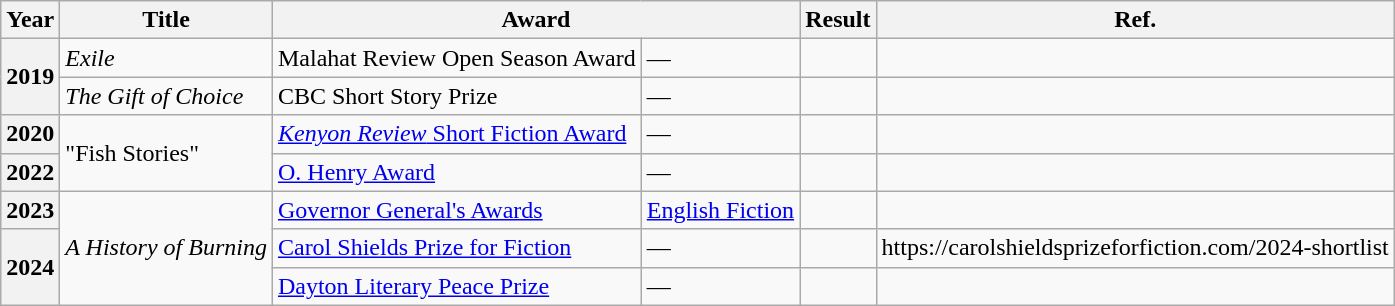<table class="wikitable sortable">
<tr>
<th>Year</th>
<th>Title</th>
<th colspan="2">Award</th>
<th>Result</th>
<th>Ref.</th>
</tr>
<tr>
<th rowspan="2">2019</th>
<td><em>Exile</em></td>
<td>Malahat Review Open Season Award</td>
<td>—</td>
<td></td>
<td></td>
</tr>
<tr>
<td><em>The Gift of Choice</em></td>
<td>CBC Short Story Prize</td>
<td>—</td>
<td></td>
<td></td>
</tr>
<tr>
<th>2020</th>
<td rowspan="2">"Fish Stories"</td>
<td><a href='#'><em>Kenyon Review</em> Short Fiction Award</a></td>
<td>—</td>
<td></td>
<td></td>
</tr>
<tr>
<th>2022</th>
<td><a href='#'>O. Henry Award</a></td>
<td>—</td>
<td></td>
<td></td>
</tr>
<tr>
<th>2023</th>
<td rowspan="3"><em>A History of Burning</em></td>
<td><a href='#'>Governor General's Awards</a></td>
<td><a href='#'>English Fiction</a></td>
<td></td>
<td></td>
</tr>
<tr>
<th rowspan="2">2024</th>
<td><a href='#'>Carol Shields Prize for Fiction</a></td>
<td>—</td>
<td></td>
<td>https://carolshieldsprizeforfiction.com/2024-shortlist</td>
</tr>
<tr>
<td><a href='#'>Dayton Literary Peace Prize</a></td>
<td>—</td>
<td></td>
<td></td>
</tr>
</table>
